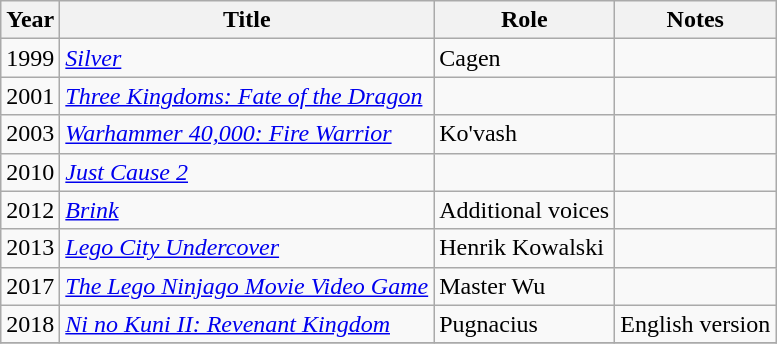<table class="wikitable">
<tr>
<th>Year</th>
<th>Title</th>
<th>Role</th>
<th>Notes</th>
</tr>
<tr>
<td>1999</td>
<td><em><a href='#'>Silver</a></em></td>
<td>Cagen</td>
<td></td>
</tr>
<tr>
<td>2001</td>
<td><em><a href='#'>Three Kingdoms: Fate of the Dragon</a></em></td>
<td></td>
<td></td>
</tr>
<tr>
<td>2003</td>
<td><em><a href='#'>Warhammer 40,000: Fire Warrior</a></em></td>
<td>Ko'vash</td>
<td></td>
</tr>
<tr>
<td>2010</td>
<td><em><a href='#'>Just Cause 2</a></em></td>
<td></td>
<td></td>
</tr>
<tr>
<td>2012</td>
<td><em><a href='#'>Brink</a></em></td>
<td>Additional voices</td>
<td></td>
</tr>
<tr>
<td>2013</td>
<td><em><a href='#'>Lego City Undercover</a></em></td>
<td>Henrik Kowalski</td>
<td></td>
</tr>
<tr>
<td>2017</td>
<td><em><a href='#'>The Lego Ninjago Movie Video Game</a></em></td>
<td>Master Wu</td>
<td></td>
</tr>
<tr>
<td>2018</td>
<td><em><a href='#'>Ni no Kuni II: Revenant Kingdom</a></em></td>
<td>Pugnacius</td>
<td>English version</td>
</tr>
<tr>
</tr>
</table>
